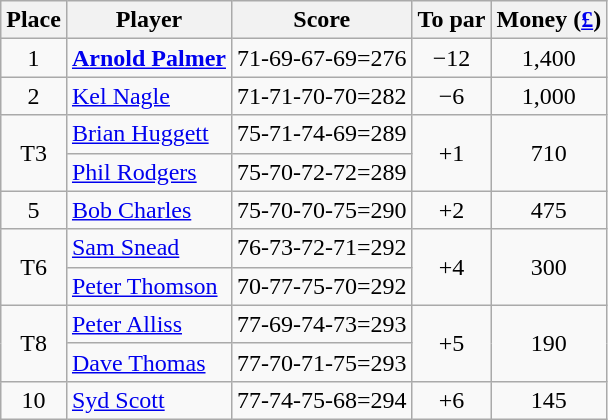<table class="wikitable">
<tr>
<th>Place</th>
<th>Player</th>
<th>Score</th>
<th>To par</th>
<th>Money (<a href='#'>£</a>)</th>
</tr>
<tr>
<td align="center">1</td>
<td> <strong><a href='#'>Arnold Palmer</a></strong></td>
<td>71-69-67-69=276</td>
<td align="center">−12</td>
<td align="center">1,400</td>
</tr>
<tr>
<td align="center">2</td>
<td> <a href='#'>Kel Nagle</a></td>
<td>71-71-70-70=282</td>
<td align="center">−6</td>
<td align="center">1,000</td>
</tr>
<tr>
<td rowspan=2 align="center">T3</td>
<td> <a href='#'>Brian Huggett</a></td>
<td>75-71-74-69=289</td>
<td rowspan=2 align="center">+1</td>
<td rowspan=2 align="center">710</td>
</tr>
<tr>
<td> <a href='#'>Phil Rodgers</a></td>
<td>75-70-72-72=289</td>
</tr>
<tr>
<td align="center">5</td>
<td> <a href='#'>Bob Charles</a></td>
<td>75-70-70-75=290</td>
<td align="center">+2</td>
<td align="center">475</td>
</tr>
<tr>
<td rowspan=2 align="center">T6</td>
<td> <a href='#'>Sam Snead</a></td>
<td>76-73-72-71=292</td>
<td rowspan=2 align="center">+4</td>
<td rowspan=2 align="center">300</td>
</tr>
<tr>
<td> <a href='#'>Peter Thomson</a></td>
<td>70-77-75-70=292</td>
</tr>
<tr>
<td rowspan=2 align="center">T8</td>
<td> <a href='#'>Peter Alliss</a></td>
<td>77-69-74-73=293</td>
<td rowspan=2 align="center">+5</td>
<td rowspan=2 align="center">190</td>
</tr>
<tr>
<td> <a href='#'>Dave Thomas</a></td>
<td>77-70-71-75=293</td>
</tr>
<tr>
<td align="center">10</td>
<td> <a href='#'>Syd Scott</a></td>
<td>77-74-75-68=294</td>
<td align="center">+6</td>
<td align="center">145</td>
</tr>
</table>
